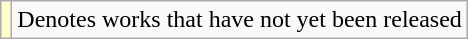<table class="wikitable">
<tr>
<td style="background:#FFFFCC;"></td>
<td>Denotes works that have not yet been released</td>
</tr>
</table>
